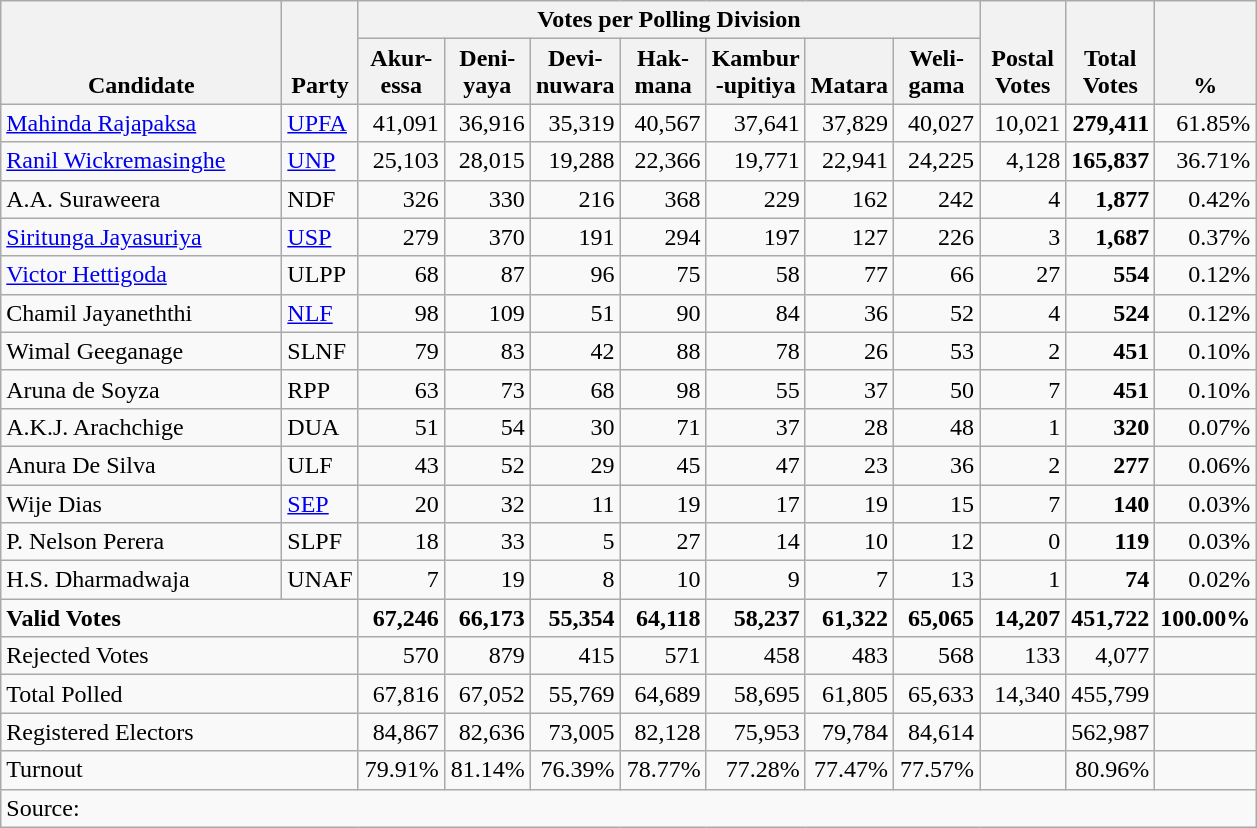<table class="wikitable" border="1" style="text-align:right;">
<tr>
<th align=left valign=bottom rowspan=2 width="180">Candidate</th>
<th align=left valign=bottom rowspan=2 width="40">Party</th>
<th colspan=7>Votes per Polling Division</th>
<th align=center valign=bottom rowspan=2 width="50">Postal<br>Votes</th>
<th align=center valign=bottom rowspan=2 width="50">Total Votes</th>
<th align=center valign=bottom rowspan=2 width="50">%</th>
</tr>
<tr>
<th align=center valign=bottom width="50">Akur-<br>essa</th>
<th align=center valign=bottom width="50">Deni-<br>yaya</th>
<th align=center valign=bottom width="50">Devi-<br>nuwara</th>
<th align=center valign=bottom width="50">Hak-<br>mana</th>
<th align=center valign=bottom width="50">Kambur<br>-upitiya</th>
<th align=center valign=bottom width="50">Matara</th>
<th align=center valign=bottom width="50">Weli-<br>gama</th>
</tr>
<tr>
<td align=left><a href='#'>Mahinda Rajapaksa</a></td>
<td align=left><a href='#'>UPFA</a></td>
<td>41,091</td>
<td>36,916</td>
<td>35,319</td>
<td>40,567</td>
<td>37,641</td>
<td>37,829</td>
<td>40,027</td>
<td>10,021</td>
<td><strong>279,411</strong></td>
<td>61.85%</td>
</tr>
<tr>
<td align=left><a href='#'>Ranil Wickremasinghe</a></td>
<td align=left><a href='#'>UNP</a></td>
<td>25,103</td>
<td>28,015</td>
<td>19,288</td>
<td>22,366</td>
<td>19,771</td>
<td>22,941</td>
<td>24,225</td>
<td>4,128</td>
<td><strong>165,837</strong></td>
<td>36.71%</td>
</tr>
<tr>
<td align=left>A.A. Suraweera</td>
<td align=left>NDF</td>
<td>326</td>
<td>330</td>
<td>216</td>
<td>368</td>
<td>229</td>
<td>162</td>
<td>242</td>
<td>4</td>
<td><strong>1,877</strong></td>
<td>0.42%</td>
</tr>
<tr>
<td align=left><a href='#'>Siritunga Jayasuriya</a></td>
<td align=left><a href='#'>USP</a></td>
<td>279</td>
<td>370</td>
<td>191</td>
<td>294</td>
<td>197</td>
<td>127</td>
<td>226</td>
<td>3</td>
<td><strong>1,687</strong></td>
<td>0.37%</td>
</tr>
<tr>
<td align=left><a href='#'>Victor Hettigoda</a></td>
<td align=left>ULPP</td>
<td>68</td>
<td>87</td>
<td>96</td>
<td>75</td>
<td>58</td>
<td>77</td>
<td>66</td>
<td>27</td>
<td><strong>554</strong></td>
<td>0.12%</td>
</tr>
<tr>
<td align=left>Chamil Jayaneththi</td>
<td align=left><a href='#'>NLF</a></td>
<td>98</td>
<td>109</td>
<td>51</td>
<td>90</td>
<td>84</td>
<td>36</td>
<td>52</td>
<td>4</td>
<td><strong>524</strong></td>
<td>0.12%</td>
</tr>
<tr>
<td align=left>Wimal Geeganage</td>
<td align=left>SLNF</td>
<td>79</td>
<td>83</td>
<td>42</td>
<td>88</td>
<td>78</td>
<td>26</td>
<td>53</td>
<td>2</td>
<td><strong>451</strong></td>
<td>0.10%</td>
</tr>
<tr>
<td align=left>Aruna de Soyza</td>
<td align=left>RPP</td>
<td>63</td>
<td>73</td>
<td>68</td>
<td>98</td>
<td>55</td>
<td>37</td>
<td>50</td>
<td>7</td>
<td><strong>451</strong></td>
<td>0.10%</td>
</tr>
<tr>
<td align=left>A.K.J. Arachchige</td>
<td align=left>DUA</td>
<td>51</td>
<td>54</td>
<td>30</td>
<td>71</td>
<td>37</td>
<td>28</td>
<td>48</td>
<td>1</td>
<td><strong>320</strong></td>
<td>0.07%</td>
</tr>
<tr>
<td align=left>Anura De Silva</td>
<td align=left>ULF</td>
<td>43</td>
<td>52</td>
<td>29</td>
<td>45</td>
<td>47</td>
<td>23</td>
<td>36</td>
<td>2</td>
<td><strong>277</strong></td>
<td>0.06%</td>
</tr>
<tr>
<td align=left>Wije Dias</td>
<td align=left><a href='#'>SEP</a></td>
<td>20</td>
<td>32</td>
<td>11</td>
<td>19</td>
<td>17</td>
<td>19</td>
<td>15</td>
<td>7</td>
<td><strong>140</strong></td>
<td>0.03%</td>
</tr>
<tr>
<td align=left>P. Nelson Perera</td>
<td align=left>SLPF</td>
<td>18</td>
<td>33</td>
<td>5</td>
<td>27</td>
<td>14</td>
<td>10</td>
<td>12</td>
<td>0</td>
<td><strong>119</strong></td>
<td>0.03%</td>
</tr>
<tr>
<td align=left>H.S. Dharmadwaja</td>
<td align=left>UNAF</td>
<td>7</td>
<td>19</td>
<td>8</td>
<td>10</td>
<td>9</td>
<td>7</td>
<td>13</td>
<td>1</td>
<td><strong>74</strong></td>
<td>0.02%</td>
</tr>
<tr>
<td align=left colspan=2><strong>Valid Votes</strong></td>
<td><strong>67,246</strong></td>
<td><strong>66,173</strong></td>
<td><strong>55,354</strong></td>
<td><strong>64,118</strong></td>
<td><strong>58,237</strong></td>
<td><strong>61,322</strong></td>
<td><strong>65,065</strong></td>
<td><strong>14,207</strong></td>
<td><strong>451,722</strong></td>
<td><strong>100.00%</strong></td>
</tr>
<tr>
<td align=left colspan=2>Rejected Votes</td>
<td>570</td>
<td>879</td>
<td>415</td>
<td>571</td>
<td>458</td>
<td>483</td>
<td>568</td>
<td>133</td>
<td>4,077</td>
<td></td>
</tr>
<tr>
<td align=left colspan=2>Total Polled</td>
<td>67,816</td>
<td>67,052</td>
<td>55,769</td>
<td>64,689</td>
<td>58,695</td>
<td>61,805</td>
<td>65,633</td>
<td>14,340</td>
<td>455,799</td>
<td></td>
</tr>
<tr>
<td align=left colspan=2>Registered Electors</td>
<td>84,867</td>
<td>82,636</td>
<td>73,005</td>
<td>82,128</td>
<td>75,953</td>
<td>79,784</td>
<td>84,614</td>
<td></td>
<td>562,987</td>
<td></td>
</tr>
<tr>
<td align=left colspan=2>Turnout</td>
<td>79.91%</td>
<td>81.14%</td>
<td>76.39%</td>
<td>78.77%</td>
<td>77.28%</td>
<td>77.47%</td>
<td>77.57%</td>
<td></td>
<td>80.96%</td>
<td></td>
</tr>
<tr>
<td align=left colspan=12>Source:</td>
</tr>
</table>
